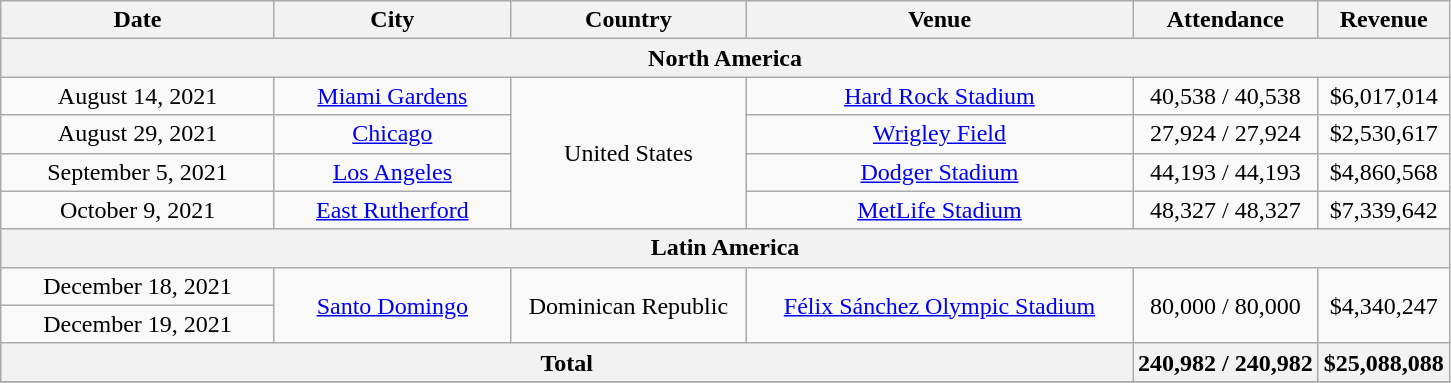<table class="wikitable" style="text-align:center;">
<tr>
<th style="width:175px;">Date</th>
<th style="width:150px;">City</th>
<th style="width:150px;">Country</th>
<th style="width:250px;">Venue</th>
<th>Attendance</th>
<th>Revenue</th>
</tr>
<tr>
<th colspan="6">North America</th>
</tr>
<tr>
<td>August 14, 2021</td>
<td><a href='#'>Miami Gardens</a></td>
<td rowspan="4">United States</td>
<td><a href='#'>Hard Rock Stadium</a></td>
<td>40,538 / 40,538</td>
<td>$6,017,014</td>
</tr>
<tr>
<td>August 29, 2021</td>
<td><a href='#'>Chicago</a></td>
<td><a href='#'>Wrigley Field</a></td>
<td>27,924 / 27,924</td>
<td>$2,530,617</td>
</tr>
<tr>
<td>September 5, 2021</td>
<td><a href='#'>Los Angeles</a></td>
<td><a href='#'>Dodger Stadium</a></td>
<td>44,193 / 44,193</td>
<td>$4,860,568</td>
</tr>
<tr>
<td>October 9, 2021</td>
<td><a href='#'>East Rutherford</a></td>
<td><a href='#'>MetLife Stadium</a></td>
<td>48,327 / 48,327</td>
<td>$7,339,642</td>
</tr>
<tr>
<th colspan="6">Latin America</th>
</tr>
<tr>
<td>December 18, 2021</td>
<td rowspan="2"><a href='#'>Santo Domingo</a></td>
<td rowspan="2">Dominican Republic</td>
<td rowspan="2"><a href='#'>Félix Sánchez Olympic Stadium</a></td>
<td rowspan="2">80,000 / 80,000</td>
<td rowspan="2">$4,340,247</td>
</tr>
<tr>
<td>December 19, 2021</td>
</tr>
<tr>
<th colspan="4">Total</th>
<th>240,982 / 240,982</th>
<th>$25,088,088</th>
</tr>
<tr>
</tr>
</table>
